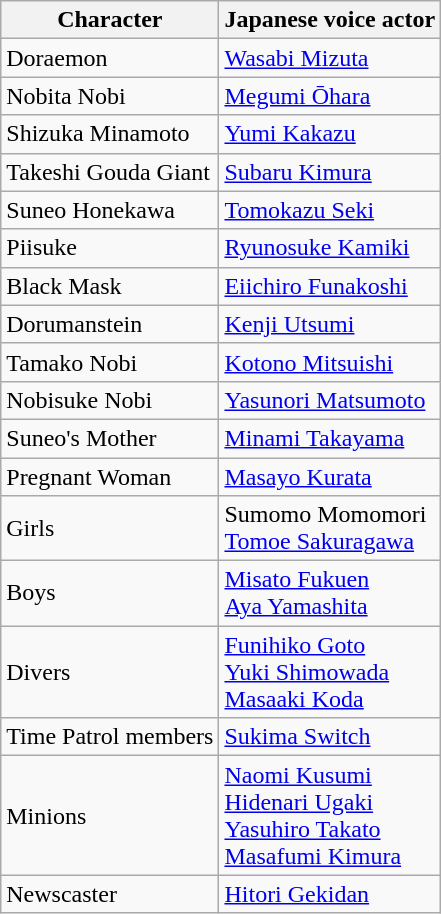<table class = "wikitable">
<tr>
<th>Character</th>
<th>Japanese voice actor</th>
</tr>
<tr>
<td>Doraemon</td>
<td><a href='#'>Wasabi Mizuta</a></td>
</tr>
<tr>
<td>Nobita Nobi</td>
<td><a href='#'>Megumi Ōhara</a></td>
</tr>
<tr>
<td>Shizuka Minamoto</td>
<td><a href='#'>Yumi Kakazu</a></td>
</tr>
<tr>
<td>Takeshi Gouda Giant</td>
<td><a href='#'>Subaru Kimura</a></td>
</tr>
<tr>
<td>Suneo Honekawa</td>
<td><a href='#'>Tomokazu Seki</a></td>
</tr>
<tr>
<td>Piisuke</td>
<td><a href='#'>Ryunosuke Kamiki</a></td>
</tr>
<tr>
<td>Black Mask</td>
<td><a href='#'>Eiichiro Funakoshi</a></td>
</tr>
<tr>
<td>Dorumanstein</td>
<td><a href='#'>Kenji Utsumi</a></td>
</tr>
<tr>
<td>Tamako Nobi</td>
<td><a href='#'>Kotono Mitsuishi</a></td>
</tr>
<tr>
<td>Nobisuke Nobi</td>
<td><a href='#'>Yasunori Matsumoto</a></td>
</tr>
<tr>
<td>Suneo's Mother</td>
<td><a href='#'>Minami Takayama</a></td>
</tr>
<tr>
<td>Pregnant Woman</td>
<td><a href='#'>Masayo Kurata</a></td>
</tr>
<tr>
<td>Girls</td>
<td>Sumomo Momomori<br><a href='#'>Tomoe Sakuragawa</a></td>
</tr>
<tr>
<td>Boys</td>
<td><a href='#'>Misato Fukuen</a><br><a href='#'>Aya Yamashita</a></td>
</tr>
<tr>
<td>Divers</td>
<td><a href='#'>Funihiko Goto</a><br><a href='#'>Yuki Shimowada</a><br><a href='#'>Masaaki Koda</a></td>
</tr>
<tr>
<td>Time Patrol members</td>
<td><a href='#'>Sukima Switch</a></td>
</tr>
<tr>
<td>Minions</td>
<td><a href='#'>Naomi Kusumi</a><br><a href='#'>Hidenari Ugaki</a><br><a href='#'>Yasuhiro Takato</a><br><a href='#'>Masafumi Kimura</a></td>
</tr>
<tr>
<td>Newscaster</td>
<td><a href='#'>Hitori Gekidan</a></td>
</tr>
</table>
